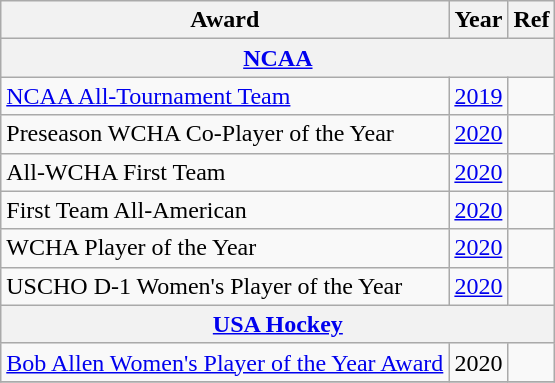<table class="wikitable">
<tr>
<th>Award</th>
<th>Year</th>
<th>Ref</th>
</tr>
<tr>
<th colspan="3"><a href='#'>NCAA</a></th>
</tr>
<tr>
<td><a href='#'>NCAA All-Tournament Team</a></td>
<td><a href='#'>2019</a></td>
<td></td>
</tr>
<tr>
<td>Preseason WCHA Co-Player of the Year</td>
<td><a href='#'>2020</a></td>
<td></td>
</tr>
<tr>
<td>All-WCHA First Team</td>
<td><a href='#'>2020</a></td>
<td></td>
</tr>
<tr>
<td>First Team All-American</td>
<td><a href='#'>2020</a></td>
<td></td>
</tr>
<tr>
<td>WCHA Player of the Year</td>
<td><a href='#'>2020</a></td>
<td></td>
</tr>
<tr>
<td>USCHO D-1 Women's Player of the Year</td>
<td><a href='#'>2020</a></td>
<td></td>
</tr>
<tr>
<th colspan="3"><a href='#'>USA Hockey</a></th>
</tr>
<tr>
<td><a href='#'>Bob Allen Women's Player of the Year Award</a></td>
<td>2020</td>
<td></td>
</tr>
<tr>
</tr>
</table>
